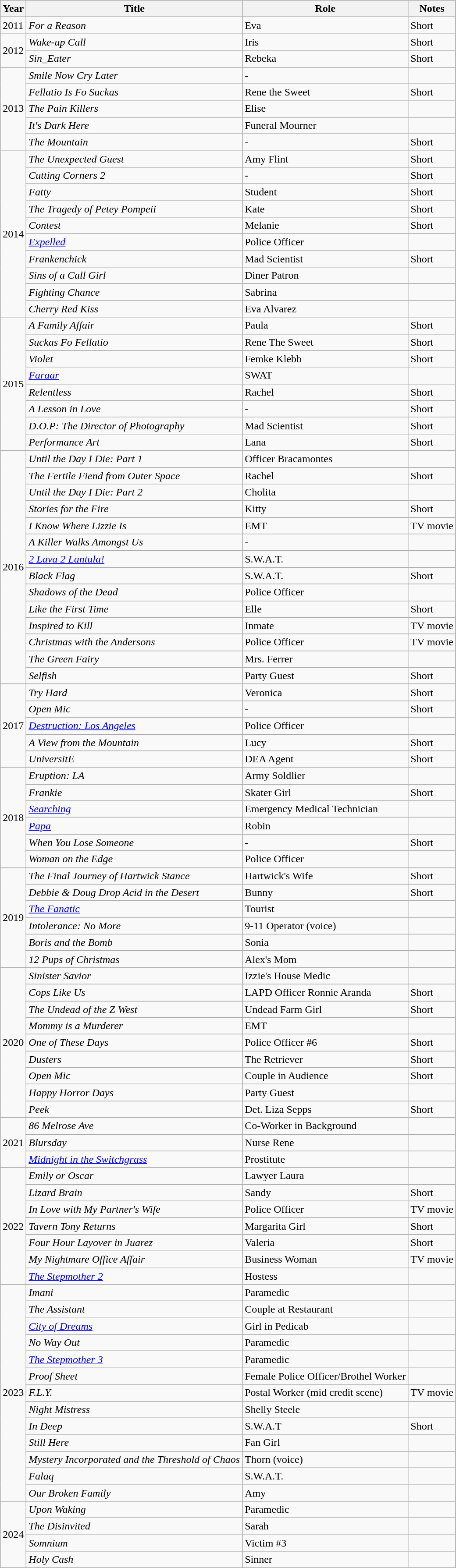<table class="wikitable sortable">
<tr>
<th>Year</th>
<th>Title</th>
<th>Role</th>
<th>Notes</th>
</tr>
<tr>
<td>2011</td>
<td><em>For a Reason</em></td>
<td>Eva</td>
<td>Short</td>
</tr>
<tr>
<td rowspan="2">2012</td>
<td><em>Wake-up Call</em></td>
<td>Iris</td>
<td>Short</td>
</tr>
<tr>
<td><em>Sin_Eater</em></td>
<td>Rebeka</td>
<td>Short</td>
</tr>
<tr>
<td rowspan="5">2013</td>
<td><em>Smile Now Cry Later</em></td>
<td>-</td>
<td></td>
</tr>
<tr>
<td><em>Fellatio Is Fo Suckas</em></td>
<td>Rene the Sweet</td>
<td>Short</td>
</tr>
<tr>
<td><em>The Pain Killers</em></td>
<td>Elise</td>
<td></td>
</tr>
<tr>
<td><em>It's Dark Here</em></td>
<td>Funeral Mourner</td>
<td></td>
</tr>
<tr>
<td><em>The Mountain</em></td>
<td>-</td>
<td>Short</td>
</tr>
<tr>
<td rowspan="10">2014</td>
<td><em>The Unexpected Guest</em></td>
<td>Amy Flint</td>
<td>Short</td>
</tr>
<tr>
<td><em>Cutting Corners 2</em></td>
<td>-</td>
<td>Short</td>
</tr>
<tr>
<td><em>Fatty</em></td>
<td>Student</td>
<td>Short</td>
</tr>
<tr>
<td><em>The Tragedy of Petey Pompeii</em></td>
<td>Kate</td>
<td>Short</td>
</tr>
<tr>
<td><em>Contest</em></td>
<td>Melanie</td>
<td>Short</td>
</tr>
<tr>
<td><em><a href='#'>Expelled</a></em></td>
<td>Police Officer</td>
<td></td>
</tr>
<tr>
<td><em>Frankenchick</em></td>
<td>Mad Scientist</td>
<td>Short</td>
</tr>
<tr>
<td><em>Sins of a Call Girl</em></td>
<td>Diner Patron</td>
<td></td>
</tr>
<tr>
<td><em>Fighting Chance</em></td>
<td>Sabrina</td>
<td></td>
</tr>
<tr>
<td><em>Cherry Red Kiss</em></td>
<td>Eva Alvarez</td>
<td></td>
</tr>
<tr>
<td rowspan="8">2015</td>
<td><em>A Family Affair</em></td>
<td>Paula</td>
<td>Short</td>
</tr>
<tr>
<td><em>Suckas Fo Fellatio</em></td>
<td>Rene The Sweet</td>
<td>Short</td>
</tr>
<tr>
<td><em>Violet</em></td>
<td>Femke Klebb</td>
<td>Short</td>
</tr>
<tr>
<td><em><a href='#'>Faraar</a></em></td>
<td>SWAT</td>
<td></td>
</tr>
<tr>
<td><em>Relentless</em></td>
<td>Rachel</td>
<td>Short</td>
</tr>
<tr>
<td><em>A Lesson in Love</em></td>
<td>-</td>
<td>Short</td>
</tr>
<tr>
<td><em>D.O.P: The Director of Photography</em></td>
<td>Mad Scientist</td>
<td>Short</td>
</tr>
<tr>
<td><em>Performance Art</em></td>
<td>Lana</td>
<td>Short</td>
</tr>
<tr>
<td rowspan="14">2016</td>
<td><em>Until the Day I Die: Part 1</em></td>
<td>Officer Bracamontes</td>
<td></td>
</tr>
<tr>
<td><em>The Fertile Fiend from Outer Space</em></td>
<td>Rachel</td>
<td>Short</td>
</tr>
<tr>
<td><em>Until the Day I Die: Part 2</em></td>
<td>Cholita</td>
<td></td>
</tr>
<tr>
<td><em>Stories for the Fire</em></td>
<td>Kitty</td>
<td>Short</td>
</tr>
<tr>
<td><em>I Know Where Lizzie Is</em></td>
<td>EMT</td>
<td>TV movie</td>
</tr>
<tr>
<td><em>A Killer Walks Amongst Us</em></td>
<td>-</td>
<td></td>
</tr>
<tr>
<td><em><a href='#'>2 Lava 2 Lantula!</a></em></td>
<td>S.W.A.T.</td>
<td></td>
</tr>
<tr>
<td><em>Black Flag</em></td>
<td>S.W.A.T.</td>
<td>Short</td>
</tr>
<tr>
<td><em>Shadows of the Dead</em></td>
<td>Police Officer</td>
<td></td>
</tr>
<tr>
<td><em>Like the First Time</em></td>
<td>Elle</td>
<td>Short</td>
</tr>
<tr>
<td><em>Inspired to Kill</em></td>
<td>Inmate</td>
<td>TV movie</td>
</tr>
<tr>
<td><em>Christmas with the Andersons</em></td>
<td>Police Officer</td>
<td>TV movie</td>
</tr>
<tr>
<td><em>The Green Fairy</em></td>
<td>Mrs. Ferrer</td>
<td></td>
</tr>
<tr>
<td><em>Selfish</em></td>
<td>Party Guest</td>
<td>Short</td>
</tr>
<tr>
<td rowspan="5">2017</td>
<td><em>Try Hard</em></td>
<td>Veronica</td>
<td>Short</td>
</tr>
<tr>
<td><em>Open Mic</em></td>
<td>-</td>
<td>Short</td>
</tr>
<tr>
<td><em><a href='#'>Destruction: Los Angeles</a></em></td>
<td>Police Officer</td>
<td></td>
</tr>
<tr>
<td><em>A View from the Mountain</em></td>
<td>Lucy</td>
<td>Short</td>
</tr>
<tr>
<td><em>UniversitE</em></td>
<td>DEA Agent</td>
<td>Short</td>
</tr>
<tr>
<td rowspan="6">2018</td>
<td><em>Eruption: LA</em></td>
<td>Army Soldlier</td>
<td></td>
</tr>
<tr>
<td><em>Frankie</em></td>
<td>Skater Girl</td>
<td>Short</td>
</tr>
<tr>
<td><em><a href='#'>Searching</a></em></td>
<td>Emergency Medical Technician</td>
<td></td>
</tr>
<tr>
<td><em><a href='#'>Papa</a></em></td>
<td>Robin</td>
<td></td>
</tr>
<tr>
<td><em>When You Lose Someone</em></td>
<td>-</td>
<td>Short</td>
</tr>
<tr>
<td><em>Woman on the Edge</em></td>
<td>Police Officer</td>
<td></td>
</tr>
<tr>
<td rowspan="6">2019</td>
<td><em>The Final Journey of Hartwick Stance</em></td>
<td>Hartwick's Wife</td>
<td>Short</td>
</tr>
<tr>
<td><em>Debbie & Doug Drop Acid in the Desert</em></td>
<td>Bunny</td>
<td>Short</td>
</tr>
<tr>
<td><em><a href='#'>The Fanatic</a></em></td>
<td>Tourist</td>
<td></td>
</tr>
<tr>
<td><em>Intolerance: No More</em></td>
<td>9-11 Operator (voice)</td>
<td></td>
</tr>
<tr>
<td><em>Boris and the Bomb</em></td>
<td>Sonia</td>
<td></td>
</tr>
<tr>
<td><em>12 Pups of Christmas</em></td>
<td>Alex's Mom</td>
<td></td>
</tr>
<tr>
<td rowspan="9">2020</td>
<td><em>Sinister Savior</em></td>
<td>Izzie's House Medic</td>
<td></td>
</tr>
<tr>
<td><em>Cops Like Us</em></td>
<td>LAPD Officer Ronnie Aranda</td>
<td>Short</td>
</tr>
<tr>
<td><em>The Undead of the Z West</em></td>
<td>Undead Farm Girl</td>
<td>Short</td>
</tr>
<tr>
<td><em>Mommy is a Murderer</em></td>
<td>EMT</td>
<td></td>
</tr>
<tr>
<td><em>One of These Days</em></td>
<td>Police Officer #6</td>
<td>Short</td>
</tr>
<tr>
<td><em>Dusters</em></td>
<td>The Retriever</td>
<td>Short</td>
</tr>
<tr>
<td><em>Open Mic</em></td>
<td>Couple in Audience</td>
<td>Short</td>
</tr>
<tr>
<td><em>Happy Horror Days</em></td>
<td>Party Guest</td>
<td></td>
</tr>
<tr>
<td><em>Peek</em></td>
<td>Det. Liza Sepps</td>
<td>Short</td>
</tr>
<tr>
<td rowspan="3">2021</td>
<td><em>86 Melrose Ave</em></td>
<td>Co-Worker in Background</td>
<td></td>
</tr>
<tr>
<td><em>Blursday</em></td>
<td>Nurse Rene</td>
<td></td>
</tr>
<tr>
<td><em><a href='#'>Midnight in the Switchgrass</a></em></td>
<td>Prostitute</td>
<td><strong><strong><em></td>
</tr>
<tr>
<td rowspan="7">2022</td>
<td><em>Emily or Oscar</em></td>
<td>Lawyer Laura</td>
<td></td>
</tr>
<tr>
<td><em>Lizard Brain</em></td>
<td>Sandy</td>
<td>Short</td>
</tr>
<tr>
<td><em>In Love with My Partner's Wife</em></td>
<td>Police Officer</td>
<td>TV movie</td>
</tr>
<tr>
<td><em>Tavern Tony Returns</em></td>
<td>Margarita Girl</td>
<td>Short</td>
</tr>
<tr>
<td><em>Four Hour Layover in Juarez</em></td>
<td>Valeria</td>
<td>Short</td>
</tr>
<tr>
<td><em>My Nightmare Office Affair</em></td>
<td>Business Woman</td>
<td>TV movie</td>
</tr>
<tr>
<td><em><a href='#'>The Stepmother 2</a></em></td>
<td>Hostess</td>
<td></td>
</tr>
<tr>
<td rowspan="13">2023</td>
<td><em>Imani</em></td>
<td>Paramedic</td>
<td></td>
</tr>
<tr>
<td><em>The Assistant</em></td>
<td>Couple at Restaurant</td>
<td></td>
</tr>
<tr>
<td><em><a href='#'>City of Dreams</a></em></td>
<td>Girl in Pedicab</td>
<td></td>
</tr>
<tr>
<td><em>No Way Out</em></td>
<td>Paramedic</td>
<td></td>
</tr>
<tr>
<td><em><a href='#'>The Stepmother 3</a></em></td>
<td>Paramedic</td>
<td></td>
</tr>
<tr>
<td><em>Proof Sheet</em></td>
<td>Female Police Officer/Brothel Worker</td>
<td></td>
</tr>
<tr>
<td><em>F.L.Y.</em></td>
<td>Postal Worker (mid credit scene)</td>
<td>TV movie</td>
</tr>
<tr>
<td><em>Night Mistress</em></td>
<td>Shelly Steele</td>
<td></td>
</tr>
<tr>
<td><em>In Deep</em></td>
<td>S.W.A.T</td>
<td>Short</td>
</tr>
<tr>
<td><em>Still Here</em></td>
<td>Fan Girl</td>
<td></td>
</tr>
<tr>
<td><em>Mystery Incorporated and the Threshold of Chaos</em></td>
<td>Thorn (voice)</td>
<td></td>
</tr>
<tr>
<td><em>Falaq</em></td>
<td>S.W.A.T.</td>
<td></td>
</tr>
<tr>
<td><em>Our Broken Family</em></td>
<td>Amy</td>
<td></td>
</tr>
<tr>
<td rowspan="4">2024</td>
<td><em>Upon Waking</em></td>
<td>Paramedic</td>
<td></td>
</tr>
<tr>
<td><em>The Disinvited</em></td>
<td>Sarah</td>
<td></td>
</tr>
<tr>
<td><em>Somnium</em></td>
<td>Victim #3</td>
<td></td>
</tr>
<tr>
<td><em>Holy Cash</em></td>
<td>Sinner</td>
<td></td>
</tr>
</table>
